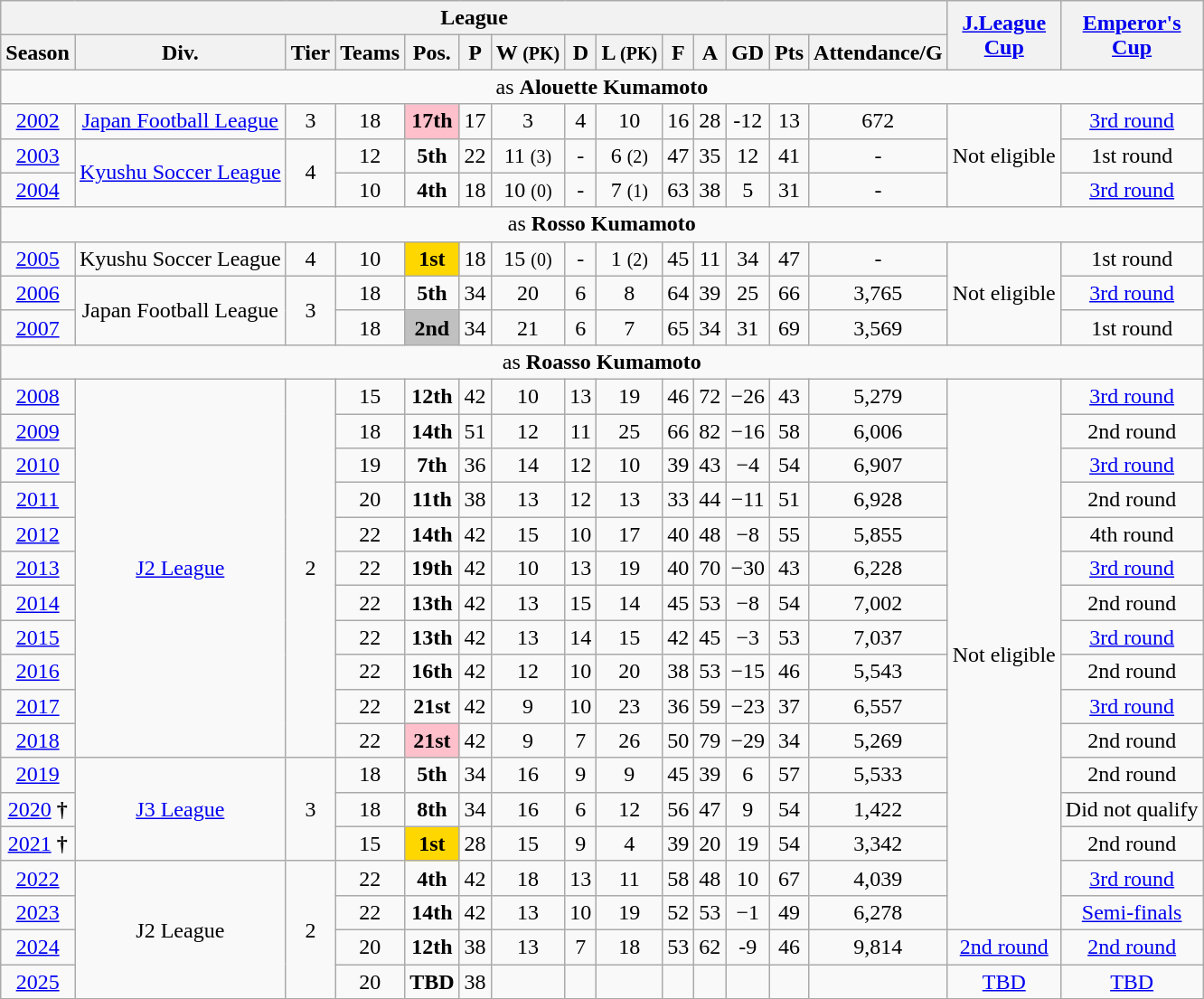<table class="wikitable" style="text-align:center;">
<tr>
<th colspan="14">League</th>
<th rowspan="2"><a href='#'>J.League<br>Cup</a></th>
<th rowspan="2"><a href='#'>Emperor's<br>Cup</a></th>
</tr>
<tr>
<th>Season</th>
<th>Div.</th>
<th>Tier</th>
<th>Teams</th>
<th>Pos.</th>
<th>P</th>
<th>W <small>(PK)</small></th>
<th>D</th>
<th>L <small>(PK)</small></th>
<th>F</th>
<th>A</th>
<th>GD</th>
<th>Pts</th>
<th>Attendance/G</th>
</tr>
<tr>
<td colspan="16">as <strong>Alouette Kumamoto</strong></td>
</tr>
<tr>
<td><a href='#'>2002</a></td>
<td><a href='#'>Japan Football League</a></td>
<td>3</td>
<td>18</td>
<td bgcolor=pink><strong>17th</strong></td>
<td>17</td>
<td>3</td>
<td>4</td>
<td>10</td>
<td>16</td>
<td>28</td>
<td>-12</td>
<td>13</td>
<td>672</td>
<td rowspan="3">Not eligible</td>
<td><a href='#'>3rd round</a></td>
</tr>
<tr>
<td><a href='#'>2003</a></td>
<td rowspan="2"><a href='#'>Kyushu Soccer League</a></td>
<td rowspan="2">4</td>
<td>12</td>
<td><strong>5th</strong></td>
<td>22</td>
<td>11 <small>(3)</small></td>
<td>-</td>
<td>6 <small>(2)</small></td>
<td>47</td>
<td>35</td>
<td>12</td>
<td>41</td>
<td>-</td>
<td>1st round</td>
</tr>
<tr>
<td><a href='#'>2004</a></td>
<td>10</td>
<td><strong>4th</strong></td>
<td>18</td>
<td>10 <small>(0)</small></td>
<td>-</td>
<td>7 <small>(1)</small></td>
<td>63</td>
<td>38</td>
<td>5</td>
<td>31</td>
<td>-</td>
<td><a href='#'>3rd round</a></td>
</tr>
<tr>
<td colspan="16">as <strong>Rosso Kumamoto</strong></td>
</tr>
<tr>
<td><a href='#'>2005</a></td>
<td>Kyushu Soccer League</td>
<td>4</td>
<td>10</td>
<td bgcolor="gold"><strong>1st</strong></td>
<td>18</td>
<td>15 <small>(0)</small></td>
<td>-</td>
<td>1 <small>(2)</small></td>
<td>45</td>
<td>11</td>
<td>34</td>
<td>47</td>
<td>-</td>
<td rowspan="3">Not eligible</td>
<td>1st round</td>
</tr>
<tr>
<td><a href='#'>2006</a></td>
<td rowspan="2">Japan Football League</td>
<td rowspan="2">3</td>
<td>18</td>
<td><strong>5th</strong></td>
<td>34</td>
<td>20</td>
<td>6</td>
<td>8</td>
<td>64</td>
<td>39</td>
<td>25</td>
<td>66</td>
<td>3,765</td>
<td><a href='#'>3rd round</a></td>
</tr>
<tr>
<td><a href='#'>2007</a></td>
<td>18</td>
<td bgcolor=silver><strong>2nd</strong></td>
<td>34</td>
<td>21</td>
<td>6</td>
<td>7</td>
<td>65</td>
<td>34</td>
<td>31</td>
<td>69</td>
<td>3,569</td>
<td>1st round</td>
</tr>
<tr>
<td colspan="16">as <strong>Roasso Kumamoto</strong></td>
</tr>
<tr>
<td><a href='#'>2008</a></td>
<td rowspan="11"><a href='#'>J2 League</a></td>
<td rowspan="11">2</td>
<td>15</td>
<td><strong>12th</strong></td>
<td>42</td>
<td>10</td>
<td>13</td>
<td>19</td>
<td>46</td>
<td>72</td>
<td>−26</td>
<td>43</td>
<td>5,279</td>
<td rowspan="16">Not eligible</td>
<td><a href='#'>3rd round</a></td>
</tr>
<tr>
<td><a href='#'>2009</a></td>
<td>18</td>
<td><strong>14th</strong></td>
<td>51</td>
<td>12</td>
<td>11</td>
<td>25</td>
<td>66</td>
<td>82</td>
<td>−16</td>
<td>58</td>
<td>6,006</td>
<td>2nd round</td>
</tr>
<tr>
<td><a href='#'>2010</a></td>
<td>19</td>
<td><strong>7th</strong></td>
<td>36</td>
<td>14</td>
<td>12</td>
<td>10</td>
<td>39</td>
<td>43</td>
<td>−4</td>
<td>54</td>
<td>6,907</td>
<td><a href='#'>3rd round</a></td>
</tr>
<tr>
<td><a href='#'>2011</a></td>
<td>20</td>
<td><strong>11th</strong></td>
<td>38</td>
<td>13</td>
<td>12</td>
<td>13</td>
<td>33</td>
<td>44</td>
<td>−11</td>
<td>51</td>
<td>6,928</td>
<td>2nd round</td>
</tr>
<tr>
<td><a href='#'>2012</a></td>
<td>22</td>
<td><strong>14th</strong></td>
<td>42</td>
<td>15</td>
<td>10</td>
<td>17</td>
<td>40</td>
<td>48</td>
<td>−8</td>
<td>55</td>
<td>5,855</td>
<td>4th round</td>
</tr>
<tr>
<td><a href='#'>2013</a></td>
<td>22</td>
<td><strong>19th</strong></td>
<td>42</td>
<td>10</td>
<td>13</td>
<td>19</td>
<td>40</td>
<td>70</td>
<td>−30</td>
<td>43</td>
<td>6,228</td>
<td><a href='#'>3rd round</a></td>
</tr>
<tr>
<td><a href='#'>2014</a></td>
<td>22</td>
<td><strong>13th</strong></td>
<td>42</td>
<td>13</td>
<td>15</td>
<td>14</td>
<td>45</td>
<td>53</td>
<td>−8</td>
<td>54</td>
<td>7,002</td>
<td>2nd round</td>
</tr>
<tr>
<td><a href='#'>2015</a></td>
<td>22</td>
<td><strong>13th</strong></td>
<td>42</td>
<td>13</td>
<td>14</td>
<td>15</td>
<td>42</td>
<td>45</td>
<td>−3</td>
<td>53</td>
<td>7,037</td>
<td><a href='#'>3rd round</a></td>
</tr>
<tr>
<td><a href='#'>2016</a></td>
<td>22</td>
<td><strong>16th</strong></td>
<td>42</td>
<td>12</td>
<td>10</td>
<td>20</td>
<td>38</td>
<td>53</td>
<td>−15</td>
<td>46</td>
<td>5,543</td>
<td>2nd round</td>
</tr>
<tr>
<td><a href='#'>2017</a></td>
<td>22</td>
<td><strong>21st</strong></td>
<td>42</td>
<td>9</td>
<td>10</td>
<td>23</td>
<td>36</td>
<td>59</td>
<td>−23</td>
<td>37</td>
<td>6,557</td>
<td><a href='#'>3rd round</a></td>
</tr>
<tr>
<td><a href='#'>2018</a></td>
<td>22</td>
<td bgcolor=pink><strong>21st</strong></td>
<td>42</td>
<td>9</td>
<td>7</td>
<td>26</td>
<td>50</td>
<td>79</td>
<td>−29</td>
<td>34</td>
<td>5,269</td>
<td>2nd round</td>
</tr>
<tr>
<td><a href='#'>2019</a></td>
<td rowspan="3"><a href='#'>J3 League</a></td>
<td rowspan="3">3</td>
<td>18</td>
<td><strong>5th</strong></td>
<td>34</td>
<td>16</td>
<td>9</td>
<td>9</td>
<td>45</td>
<td>39</td>
<td>6</td>
<td>57</td>
<td>5,533</td>
<td>2nd round</td>
</tr>
<tr>
<td><a href='#'>2020</a> <strong>†</strong></td>
<td>18</td>
<td><strong>8th</strong></td>
<td>34</td>
<td>16</td>
<td>6</td>
<td>12</td>
<td>56</td>
<td>47</td>
<td>9</td>
<td>54</td>
<td>1,422</td>
<td>Did not qualify</td>
</tr>
<tr>
<td><a href='#'>2021</a> <strong>†</strong></td>
<td>15</td>
<td bgcolor=gold><strong>1st</strong></td>
<td>28</td>
<td>15</td>
<td>9</td>
<td>4</td>
<td>39</td>
<td>20</td>
<td>19</td>
<td>54</td>
<td>3,342</td>
<td>2nd round</td>
</tr>
<tr>
<td><a href='#'>2022</a></td>
<td rowspan="4">J2 League</td>
<td rowspan="4">2</td>
<td>22</td>
<td><strong>4th</strong></td>
<td>42</td>
<td>18</td>
<td>13</td>
<td>11</td>
<td>58</td>
<td>48</td>
<td>10</td>
<td>67</td>
<td>4,039</td>
<td><a href='#'>3rd round</a></td>
</tr>
<tr>
<td><a href='#'>2023</a></td>
<td>22</td>
<td><strong>14th</strong></td>
<td>42</td>
<td>13</td>
<td>10</td>
<td>19</td>
<td>52</td>
<td>53</td>
<td>−1</td>
<td>49</td>
<td>6,278</td>
<td><a href='#'>Semi-finals</a></td>
</tr>
<tr>
<td><a href='#'>2024</a></td>
<td>20</td>
<td><strong>12th</strong></td>
<td>38</td>
<td>13</td>
<td>7</td>
<td>18</td>
<td>53</td>
<td>62</td>
<td>-9</td>
<td>46</td>
<td>9,814</td>
<td><a href='#'>2nd round</a></td>
<td><a href='#'>2nd round</a></td>
</tr>
<tr>
<td><a href='#'>2025</a></td>
<td>20</td>
<td><strong>TBD</strong></td>
<td>38</td>
<td></td>
<td></td>
<td></td>
<td></td>
<td></td>
<td></td>
<td></td>
<td></td>
<td><a href='#'>TBD</a></td>
<td><a href='#'>TBD</a></td>
</tr>
<tr>
</tr>
</table>
